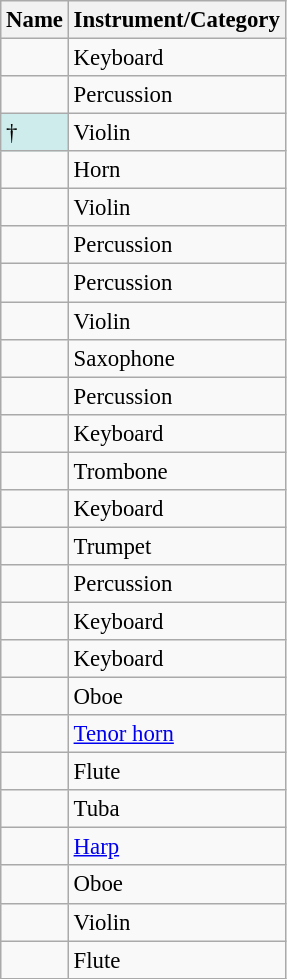<table class="wikitable sortable" style="font-size: 95%">
<tr>
<th>Name</th>
<th>Instrument/Category</th>
</tr>
<tr>
<td></td>
<td>Keyboard</td>
</tr>
<tr>
<td><strong></strong></td>
<td>Percussion</td>
</tr>
<tr>
<td bgcolor="#CFECEC"><strong></strong>†</td>
<td>Violin</td>
</tr>
<tr>
<td></td>
<td>Horn</td>
</tr>
<tr>
<td></td>
<td>Violin</td>
</tr>
<tr>
<td></td>
<td>Percussion</td>
</tr>
<tr>
<td></td>
<td>Percussion</td>
</tr>
<tr>
<td></td>
<td>Violin</td>
</tr>
<tr>
<td></td>
<td>Saxophone</td>
</tr>
<tr>
<td></td>
<td>Percussion</td>
</tr>
<tr>
<td></td>
<td>Keyboard</td>
</tr>
<tr>
<td></td>
<td>Trombone</td>
</tr>
<tr>
<td><strong></strong></td>
<td>Keyboard</td>
</tr>
<tr>
<td><strong></strong></td>
<td>Trumpet</td>
</tr>
<tr>
<td></td>
<td>Percussion</td>
</tr>
<tr>
<td></td>
<td>Keyboard</td>
</tr>
<tr>
<td></td>
<td>Keyboard</td>
</tr>
<tr>
<td></td>
<td>Oboe</td>
</tr>
<tr>
<td></td>
<td><a href='#'>Tenor horn</a></td>
</tr>
<tr>
<td></td>
<td>Flute</td>
</tr>
<tr>
<td></td>
<td>Tuba</td>
</tr>
<tr>
<td></td>
<td><a href='#'>Harp</a></td>
</tr>
<tr>
<td></td>
<td>Oboe</td>
</tr>
<tr>
<td></td>
<td>Violin</td>
</tr>
<tr>
<td><strong></strong></td>
<td>Flute</td>
</tr>
</table>
